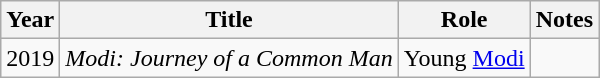<table class="wikitable sortable">
<tr>
<th>Year</th>
<th>Title</th>
<th>Role</th>
<th>Notes</th>
</tr>
<tr>
<td>2019</td>
<td><em>Modi: Journey of a Common Man</em></td>
<td>Young <a href='#'>Modi</a></td>
<td></td>
</tr>
</table>
